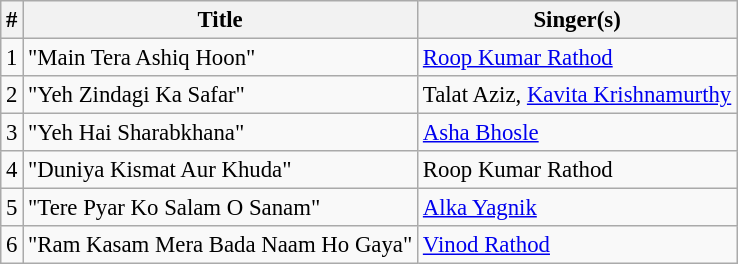<table class="wikitable" style="font-size:95%;">
<tr>
<th>#</th>
<th>Title</th>
<th>Singer(s)</th>
</tr>
<tr>
<td>1</td>
<td>"Main Tera Ashiq Hoon"</td>
<td><a href='#'>Roop Kumar Rathod</a></td>
</tr>
<tr>
<td>2</td>
<td>"Yeh Zindagi Ka Safar"</td>
<td>Talat Aziz, <a href='#'>Kavita Krishnamurthy</a></td>
</tr>
<tr>
<td>3</td>
<td>"Yeh Hai Sharabkhana"</td>
<td><a href='#'>Asha Bhosle</a></td>
</tr>
<tr>
<td>4</td>
<td>"Duniya Kismat Aur Khuda"</td>
<td>Roop Kumar Rathod</td>
</tr>
<tr>
<td>5</td>
<td>"Tere Pyar Ko Salam O Sanam"</td>
<td><a href='#'>Alka Yagnik</a></td>
</tr>
<tr>
<td>6</td>
<td>"Ram Kasam Mera Bada Naam Ho Gaya"</td>
<td><a href='#'>Vinod Rathod</a></td>
</tr>
</table>
